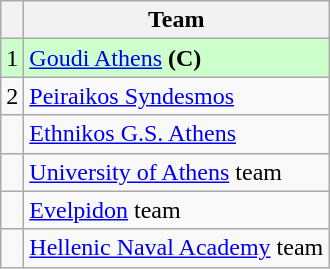<table class="wikitable" style="text-align: center; font-size:100%">
<tr>
<th></th>
<th>Team</th>
</tr>
<tr bgcolor=#ccffcc>
<td>1</td>
<td align=left><a href='#'>Goudi Athens</a> <strong>(C)</strong></td>
</tr>
<tr>
<td>2</td>
<td align=left><a href='#'>Peiraikos Syndesmos</a></td>
</tr>
<tr>
<td></td>
<td align=left><a href='#'>Ethnikos G.S. Athens</a></td>
</tr>
<tr>
<td></td>
<td align=left><a href='#'>University of Athens</a> team</td>
</tr>
<tr>
<td></td>
<td align=left><a href='#'>Evelpidon</a> team</td>
</tr>
<tr>
<td></td>
<td align=left><a href='#'>Hellenic Naval Academy</a> team</td>
</tr>
</table>
